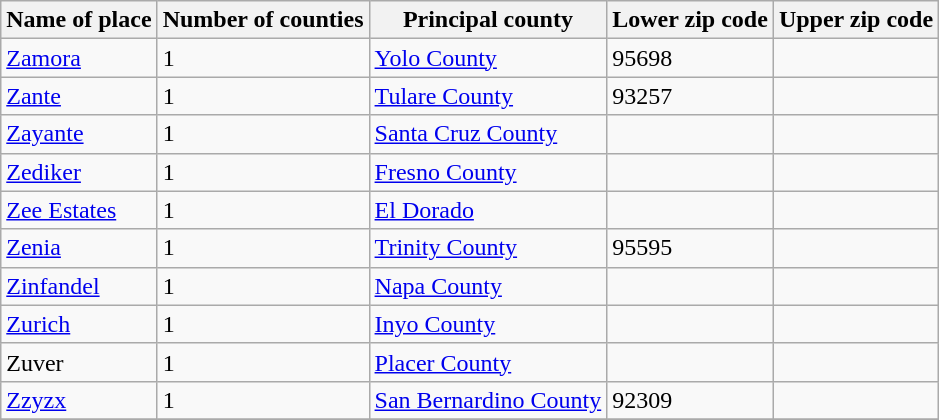<table class="wikitable">
<tr>
<th>Name of place</th>
<th>Number of counties</th>
<th>Principal county</th>
<th>Lower zip code</th>
<th>Upper zip code</th>
</tr>
<tr --->
<td><a href='#'>Zamora</a></td>
<td>1</td>
<td><a href='#'>Yolo County</a></td>
<td>95698</td>
<td> </td>
</tr>
<tr --->
<td><a href='#'>Zante</a></td>
<td>1</td>
<td><a href='#'>Tulare County</a></td>
<td>93257</td>
<td> </td>
</tr>
<tr --->
<td><a href='#'>Zayante</a></td>
<td>1</td>
<td><a href='#'>Santa Cruz County</a></td>
<td> </td>
<td> </td>
</tr>
<tr --->
<td><a href='#'>Zediker</a></td>
<td>1</td>
<td><a href='#'>Fresno County</a></td>
<td> </td>
<td> </td>
</tr>
<tr --->
<td><a href='#'>Zee Estates</a></td>
<td>1</td>
<td><a href='#'>El Dorado</a></td>
<td> </td>
<td> </td>
</tr>
<tr --->
<td><a href='#'>Zenia</a></td>
<td>1</td>
<td><a href='#'>Trinity County</a></td>
<td>95595</td>
<td> </td>
</tr>
<tr --->
<td><a href='#'>Zinfandel</a></td>
<td>1</td>
<td><a href='#'>Napa County</a></td>
<td> </td>
<td> </td>
</tr>
<tr --->
<td><a href='#'>Zurich</a></td>
<td>1</td>
<td><a href='#'>Inyo County</a></td>
<td> </td>
<td> </td>
</tr>
<tr --->
<td>Zuver</td>
<td>1</td>
<td><a href='#'>Placer County</a></td>
<td> </td>
<td> </td>
</tr>
<tr --->
<td><a href='#'>Zzyzx</a></td>
<td>1</td>
<td><a href='#'>San Bernardino County</a></td>
<td>92309</td>
<td> </td>
</tr>
<tr --->
</tr>
</table>
